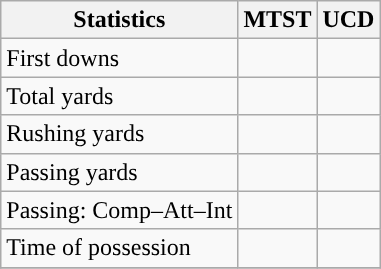<table class="wikitable" style="float: left;">
<tr>
<th>Statistics</th>
<th>MTST</th>
<th>UCD</th>
</tr>
<tr>
<td>First downs</td>
<td></td>
<td></td>
</tr>
<tr>
<td>Total yards</td>
<td></td>
<td></td>
</tr>
<tr>
<td>Rushing yards</td>
<td></td>
<td></td>
</tr>
<tr>
<td>Passing yards</td>
<td></td>
<td></td>
</tr>
<tr>
<td>Passing: Comp–Att–Int</td>
<td></td>
<td></td>
</tr>
<tr>
<td>Time of possession</td>
<td></td>
<td></td>
</tr>
<tr>
</tr>
</table>
